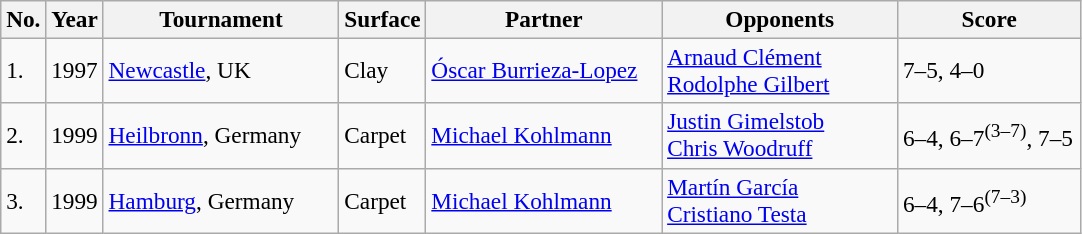<table class="sortable wikitable" style=font-size:97%>
<tr>
<th style="width:20px">No.</th>
<th style="width:30px">Year</th>
<th style="width:150px">Tournament</th>
<th style="width:50px">Surface</th>
<th style="width:150px">Partner</th>
<th style="width:150px">Opponents</th>
<th style="width:115px" class="unsortable">Score</th>
</tr>
<tr>
<td>1.</td>
<td>1997</td>
<td><a href='#'>Newcastle</a>, UK</td>
<td>Clay</td>
<td> <a href='#'>Óscar Burrieza-Lopez</a></td>
<td> <a href='#'>Arnaud Clément</a><br> <a href='#'>Rodolphe Gilbert</a></td>
<td>7–5, 4–0 </td>
</tr>
<tr>
<td>2.</td>
<td>1999</td>
<td><a href='#'>Heilbronn</a>, Germany</td>
<td>Carpet</td>
<td> <a href='#'>Michael Kohlmann</a></td>
<td> <a href='#'>Justin Gimelstob</a><br> <a href='#'>Chris Woodruff</a></td>
<td>6–4, 6–7<sup>(3–7)</sup>, 7–5</td>
</tr>
<tr>
<td>3.</td>
<td>1999</td>
<td><a href='#'>Hamburg</a>, Germany</td>
<td>Carpet</td>
<td> <a href='#'>Michael Kohlmann</a></td>
<td> <a href='#'>Martín García</a><br> <a href='#'>Cristiano Testa</a></td>
<td>6–4, 7–6<sup>(7–3)</sup></td>
</tr>
</table>
